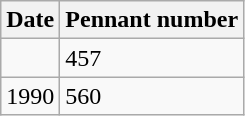<table class="wikitable">
<tr>
<th>Date</th>
<th>Pennant number</th>
</tr>
<tr>
<td></td>
<td>457</td>
</tr>
<tr>
<td>1990</td>
<td>560</td>
</tr>
</table>
